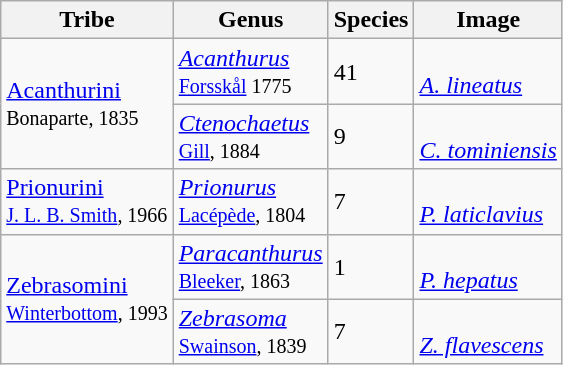<table class="wikitable">
<tr>
<th>Tribe</th>
<th>Genus</th>
<th>Species</th>
<th>Image</th>
</tr>
<tr>
<td rowspan="2"><a href='#'>Acanthurini</a><br><small>Bonaparte, 1835</small></td>
<td><em><a href='#'>Acanthurus</a></em><br><small><a href='#'>Forsskål</a> 1775</small></td>
<td>41</td>
<td><br><em><a href='#'>A. lineatus</a></em></td>
</tr>
<tr>
<td><em><a href='#'>Ctenochaetus</a></em><br><small><a href='#'>Gill</a>, 1884</small></td>
<td>9</td>
<td><br><em><a href='#'>C. tominiensis</a></em></td>
</tr>
<tr>
<td><a href='#'>Prionurini</a><br><small><a href='#'>J. L. B. Smith</a>, 1966</small></td>
<td><em><a href='#'>Prionurus</a></em><br><small><a href='#'>Lacépède</a>, 1804</small></td>
<td>7</td>
<td><br><em><a href='#'>P. laticlavius</a></em></td>
</tr>
<tr>
<td rowspan="2"><a href='#'>Zebrasomini</a><br><small><a href='#'>Winterbottom</a>, 1993</small></td>
<td><em><a href='#'>Paracanthurus</a></em><br><small><a href='#'>Bleeker</a>, 1863</small></td>
<td>1</td>
<td><br><em><a href='#'>P. hepatus</a></em></td>
</tr>
<tr>
<td><em><a href='#'>Zebrasoma</a></em><br><small><a href='#'>Swainson</a>, 1839</small></td>
<td>7</td>
<td><br><em><a href='#'>Z. flavescens</a></em></td>
</tr>
</table>
